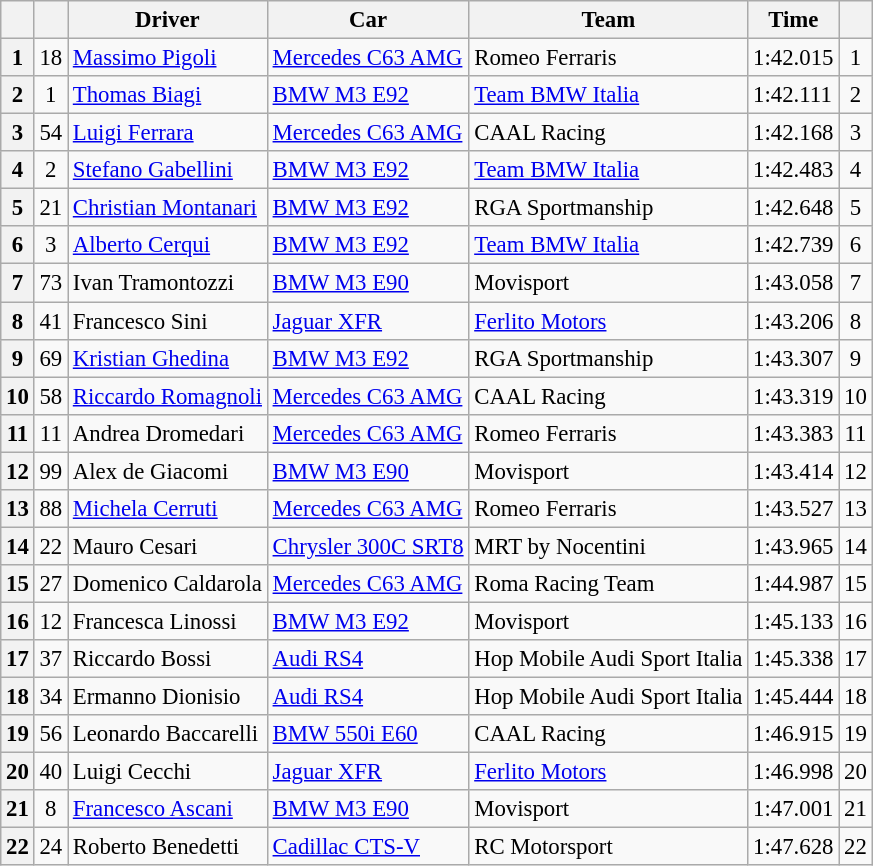<table class="wikitable sortable" style="font-size:95%">
<tr>
<th></th>
<th></th>
<th>Driver</th>
<th>Car</th>
<th>Team</th>
<th>Time</th>
<th></th>
</tr>
<tr>
<th>1</th>
<td align=center>18</td>
<td> <a href='#'>Massimo Pigoli</a></td>
<td><a href='#'>Mercedes C63 AMG</a></td>
<td> Romeo Ferraris</td>
<td>1:42.015</td>
<td align=center>1</td>
</tr>
<tr>
<th>2</th>
<td align=center>1</td>
<td> <a href='#'>Thomas Biagi</a></td>
<td><a href='#'>BMW M3 E92</a></td>
<td> <a href='#'>Team BMW Italia</a></td>
<td>1:42.111</td>
<td align=center>2</td>
</tr>
<tr>
<th>3</th>
<td align=center>54</td>
<td> <a href='#'>Luigi Ferrara</a></td>
<td><a href='#'>Mercedes C63 AMG</a></td>
<td> CAAL Racing</td>
<td>1:42.168</td>
<td align=center>3</td>
</tr>
<tr>
<th>4</th>
<td align=center>2</td>
<td> <a href='#'>Stefano Gabellini</a></td>
<td><a href='#'>BMW M3 E92</a></td>
<td> <a href='#'>Team BMW Italia</a></td>
<td>1:42.483</td>
<td align=center>4</td>
</tr>
<tr>
<th>5</th>
<td align=center>21</td>
<td> <a href='#'>Christian Montanari</a></td>
<td><a href='#'>BMW M3 E92</a></td>
<td> RGA Sportmanship</td>
<td>1:42.648</td>
<td align=center>5</td>
</tr>
<tr>
<th>6</th>
<td align=center>3</td>
<td> <a href='#'>Alberto Cerqui</a></td>
<td><a href='#'>BMW M3 E92</a></td>
<td> <a href='#'>Team BMW Italia</a></td>
<td>1:42.739</td>
<td align=center>6</td>
</tr>
<tr>
<th>7</th>
<td align=center>73</td>
<td> Ivan Tramontozzi</td>
<td><a href='#'>BMW M3 E90</a></td>
<td> Movisport</td>
<td>1:43.058</td>
<td align=center>7</td>
</tr>
<tr>
<th>8</th>
<td align=center>41</td>
<td> Francesco Sini</td>
<td><a href='#'>Jaguar XFR</a></td>
<td> <a href='#'>Ferlito Motors</a></td>
<td>1:43.206</td>
<td align=center>8</td>
</tr>
<tr>
<th>9</th>
<td align=center>69</td>
<td> <a href='#'>Kristian Ghedina</a></td>
<td><a href='#'>BMW M3 E92</a></td>
<td> RGA Sportmanship</td>
<td>1:43.307</td>
<td align=center>9</td>
</tr>
<tr>
<th>10</th>
<td align=center>58</td>
<td> <a href='#'>Riccardo Romagnoli</a></td>
<td><a href='#'>Mercedes C63 AMG</a></td>
<td> CAAL Racing</td>
<td>1:43.319</td>
<td align=center>10</td>
</tr>
<tr>
<th>11</th>
<td align=center>11</td>
<td> Andrea Dromedari</td>
<td><a href='#'>Mercedes C63 AMG</a></td>
<td> Romeo Ferraris</td>
<td>1:43.383</td>
<td align=center>11</td>
</tr>
<tr>
<th>12</th>
<td align=center>99</td>
<td> Alex de Giacomi</td>
<td><a href='#'>BMW M3 E90</a></td>
<td> Movisport</td>
<td>1:43.414</td>
<td align=center>12</td>
</tr>
<tr>
<th>13</th>
<td align=center>88</td>
<td> <a href='#'>Michela Cerruti</a></td>
<td><a href='#'>Mercedes C63 AMG</a></td>
<td> Romeo Ferraris</td>
<td>1:43.527</td>
<td align=center>13</td>
</tr>
<tr>
<th>14</th>
<td align=center>22</td>
<td> Mauro Cesari</td>
<td><a href='#'>Chrysler 300C SRT8</a></td>
<td> MRT by Nocentini</td>
<td>1:43.965</td>
<td align=center>14</td>
</tr>
<tr>
<th>15</th>
<td align=center>27</td>
<td> Domenico Caldarola</td>
<td><a href='#'>Mercedes C63 AMG</a></td>
<td> Roma Racing Team</td>
<td>1:44.987</td>
<td align=center>15</td>
</tr>
<tr>
<th>16</th>
<td align=center>12</td>
<td> Francesca Linossi</td>
<td><a href='#'>BMW M3 E92</a></td>
<td> Movisport</td>
<td>1:45.133</td>
<td align=center>16</td>
</tr>
<tr>
<th>17</th>
<td align=center>37</td>
<td> Riccardo Bossi</td>
<td><a href='#'>Audi RS4</a></td>
<td> Hop Mobile Audi Sport Italia</td>
<td>1:45.338</td>
<td align=center>17</td>
</tr>
<tr>
<th>18</th>
<td align=center>34</td>
<td> Ermanno Dionisio</td>
<td><a href='#'>Audi RS4</a></td>
<td> Hop Mobile Audi Sport Italia</td>
<td>1:45.444</td>
<td align=center>18</td>
</tr>
<tr>
<th>19</th>
<td align=center>56</td>
<td> Leonardo Baccarelli</td>
<td><a href='#'>BMW 550i E60</a></td>
<td> CAAL Racing</td>
<td>1:46.915</td>
<td align=center>19</td>
</tr>
<tr>
<th>20</th>
<td align=center>40</td>
<td> Luigi Cecchi</td>
<td><a href='#'>Jaguar XFR</a></td>
<td> <a href='#'>Ferlito Motors</a></td>
<td>1:46.998</td>
<td align=center>20</td>
</tr>
<tr>
<th>21</th>
<td align=center>8</td>
<td> <a href='#'>Francesco Ascani</a></td>
<td><a href='#'>BMW M3 E90</a></td>
<td> Movisport</td>
<td>1:47.001</td>
<td align=center>21</td>
</tr>
<tr>
<th>22</th>
<td align=center>24</td>
<td> Roberto Benedetti</td>
<td><a href='#'>Cadillac CTS-V</a></td>
<td> RC Motorsport</td>
<td>1:47.628</td>
<td align=center>22</td>
</tr>
</table>
